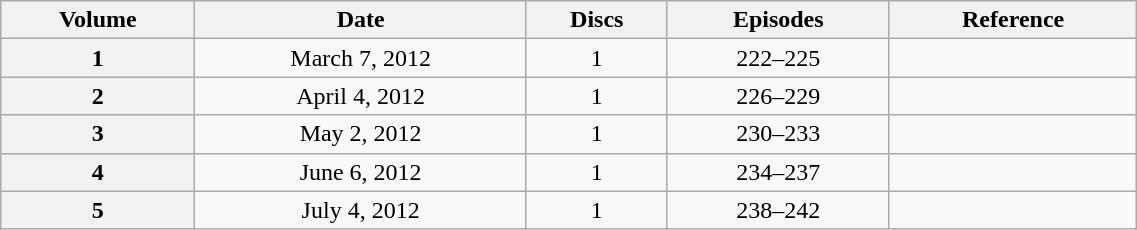<table class="wikitable" style="text-align: center; width: 60%;">
<tr>
<th scope="col" 175px;>Volume</th>
<th scope="col" 125px;>Date</th>
<th scope="col">Discs</th>
<th scope="col">Episodes</th>
<th scope="col">Reference</th>
</tr>
<tr>
<th scope="row">1</th>
<td>March 7, 2012</td>
<td>1</td>
<td>222–225</td>
<td></td>
</tr>
<tr>
<th scope="row">2</th>
<td>April 4, 2012</td>
<td>1</td>
<td>226–229</td>
<td></td>
</tr>
<tr>
<th scope="row">3</th>
<td>May 2, 2012</td>
<td>1</td>
<td>230–233</td>
<td></td>
</tr>
<tr>
<th scope="row">4</th>
<td>June 6, 2012</td>
<td>1</td>
<td>234–237</td>
<td></td>
</tr>
<tr>
<th scope="row">5</th>
<td>July 4, 2012</td>
<td>1</td>
<td>238–242</td>
<td></td>
</tr>
</table>
